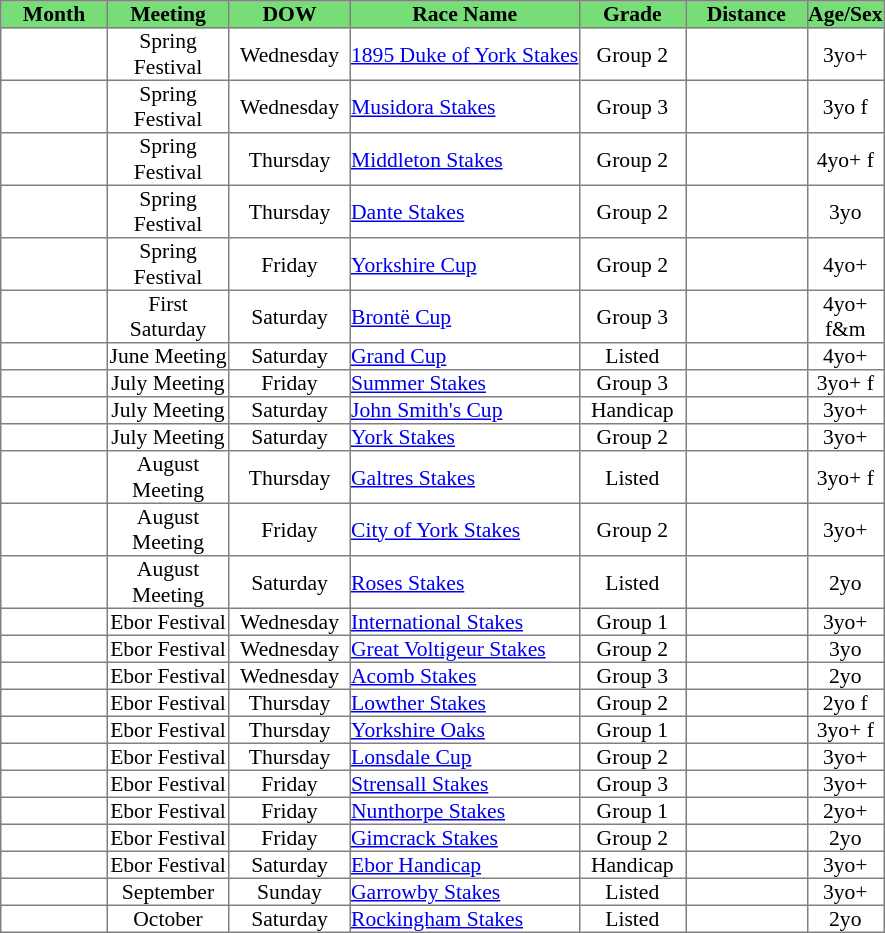<table class = "sortable" | border="1" cellpadding="0" style="border-collapse: collapse; font-size:90%">
<tr bgcolor="#77dd77" align="center">
<th style="width:70px">Month</th>
<th style="width:80px">Meeting</th>
<th style="width:80px">DOW</th>
<th>Race Name</th>
<th style="width:70px"><strong>Grade</strong></th>
<th style="width:80px">Distance</th>
<th style="width:50px">Age/Sex</th>
</tr>
<tr>
<td style="text-align:center"></td>
<td style="text-align:center">Spring Festival</td>
<td style="text-align:center">Wednesday</td>
<td><a href='#'> 1895 Duke of York Stakes</a></td>
<td style="text-align:center">Group 2</td>
<td style="text-align:center"></td>
<td style="text-align:center">3yo+</td>
</tr>
<tr>
<td style="text-align:center"></td>
<td style="text-align:center">Spring Festival</td>
<td style="text-align:center">Wednesday</td>
<td><a href='#'>Musidora Stakes</a></td>
<td style="text-align:center">Group 3</td>
<td style="text-align:center"></td>
<td style="text-align:center">3yo f</td>
</tr>
<tr>
<td style="text-align:center"></td>
<td style="text-align:center">Spring Festival</td>
<td style="text-align:center">Thursday</td>
<td><a href='#'>Middleton Stakes</a></td>
<td style="text-align:center">Group 2</td>
<td style="text-align:center"></td>
<td style="text-align:center">4yo+ f</td>
</tr>
<tr>
<td style="text-align:center"></td>
<td style="text-align:center">Spring Festival</td>
<td style="text-align:center">Thursday</td>
<td><a href='#'>Dante Stakes</a></td>
<td style="text-align:center">Group 2</td>
<td style="text-align:center"></td>
<td style="text-align:center">3yo</td>
</tr>
<tr>
<td style="text-align:center"></td>
<td style="text-align:center">Spring Festival</td>
<td style="text-align:center">Friday</td>
<td><a href='#'>Yorkshire Cup</a></td>
<td style="text-align:center">Group 2</td>
<td style="text-align:center"></td>
<td style="text-align:center">4yo+</td>
</tr>
<tr>
<td style="text-align:center"></td>
<td style="text-align:center">First Saturday</td>
<td style="text-align:center">Saturday</td>
<td><a href='#'>Brontë Cup</a></td>
<td style="text-align:center">Group 3</td>
<td style="text-align:center"></td>
<td style="text-align:center">4yo+ f&m</td>
</tr>
<tr>
<td style="text-align:center"></td>
<td style="text-align:center">June Meeting</td>
<td style="text-align:center">Saturday</td>
<td><a href='#'>Grand Cup</a></td>
<td style="text-align:center">Listed</td>
<td style="text-align:center"></td>
<td style="text-align:center">4yo+</td>
</tr>
<tr>
<td style="text-align:center"></td>
<td style="text-align:center">July Meeting</td>
<td style="text-align:center">Friday</td>
<td><a href='#'>Summer Stakes</a></td>
<td style="text-align:center">Group 3</td>
<td style="text-align:center"></td>
<td style="text-align:center">3yo+ f</td>
</tr>
<tr>
<td style="text-align:center"></td>
<td style="text-align:center">July Meeting</td>
<td style="text-align:center">Saturday</td>
<td><a href='#'>John Smith's Cup</a></td>
<td style="text-align:center">Handicap</td>
<td style="text-align:center"></td>
<td style="text-align:center">3yo+</td>
</tr>
<tr>
<td style="text-align:center"></td>
<td style="text-align:center">July Meeting</td>
<td style="text-align:center">Saturday</td>
<td><a href='#'>York Stakes</a></td>
<td style="text-align:center">Group 2</td>
<td style="text-align:center"></td>
<td style="text-align:center">3yo+</td>
</tr>
<tr>
<td style="text-align:center"></td>
<td style="text-align:center">August Meeting</td>
<td style="text-align:center">Thursday</td>
<td><a href='#'>Galtres Stakes</a></td>
<td style="text-align:center">Listed</td>
<td style="text-align:center"></td>
<td style="text-align:center">3yo+ f</td>
</tr>
<tr>
<td style="text-align:center"></td>
<td style="text-align:center">August Meeting</td>
<td style="text-align:center">Friday</td>
<td><a href='#'>City of York Stakes</a></td>
<td style="text-align:center">Group 2</td>
<td style="text-align:center"></td>
<td style="text-align:center">3yo+</td>
</tr>
<tr>
<td style="text-align:center"></td>
<td style="text-align:center">August Meeting</td>
<td style="text-align:center">Saturday</td>
<td><a href='#'>Roses Stakes</a></td>
<td style="text-align:center">Listed</td>
<td style="text-align:center"></td>
<td style="text-align:center">2yo</td>
</tr>
<tr>
<td style="text-align:center"></td>
<td style="text-align:center">Ebor Festival</td>
<td style="text-align:center">Wednesday</td>
<td><a href='#'>International Stakes</a></td>
<td style="text-align:center">Group 1</td>
<td style="text-align:center"></td>
<td style="text-align:center">3yo+</td>
</tr>
<tr>
<td style="text-align:center"></td>
<td style="text-align:center">Ebor Festival</td>
<td style="text-align:center">Wednesday</td>
<td><a href='#'>Great Voltigeur Stakes</a></td>
<td style="text-align:center">Group 2</td>
<td style="text-align:center"></td>
<td style="text-align:center">3yo</td>
</tr>
<tr>
<td style="text-align:center"></td>
<td style="text-align:center">Ebor Festival</td>
<td style="text-align:center">Wednesday</td>
<td><a href='#'>Acomb Stakes</a></td>
<td style="text-align:center">Group 3</td>
<td style="text-align:center"></td>
<td style="text-align:center">2yo</td>
</tr>
<tr>
<td style="text-align:center"></td>
<td style="text-align:center">Ebor Festival</td>
<td style="text-align:center">Thursday</td>
<td><a href='#'>Lowther Stakes</a></td>
<td style="text-align:center">Group 2</td>
<td style="text-align:center"></td>
<td style="text-align:center">2yo f</td>
</tr>
<tr>
<td style="text-align:center"></td>
<td style="text-align:center">Ebor Festival</td>
<td style="text-align:center">Thursday</td>
<td><a href='#'>Yorkshire Oaks</a></td>
<td style="text-align:center">Group 1</td>
<td style="text-align:center"></td>
<td style="text-align:center">3yo+ f</td>
</tr>
<tr>
<td style="text-align:center"></td>
<td style="text-align:center">Ebor Festival</td>
<td style="text-align:center">Thursday</td>
<td><a href='#'>Lonsdale Cup</a></td>
<td style="text-align:center">Group 2</td>
<td style="text-align:center"></td>
<td style="text-align:center">3yo+</td>
</tr>
<tr>
<td style="text-align:center"></td>
<td style="text-align:center">Ebor Festival</td>
<td style="text-align:center">Friday</td>
<td><a href='#'>Strensall Stakes</a></td>
<td style="text-align:center">Group 3</td>
<td style="text-align:center"></td>
<td style="text-align:center">3yo+</td>
</tr>
<tr>
<td style="text-align:center"></td>
<td style="text-align:center">Ebor Festival</td>
<td style="text-align:center">Friday</td>
<td><a href='#'>Nunthorpe Stakes</a></td>
<td style="text-align:center">Group 1</td>
<td style="text-align:center"></td>
<td style="text-align:center">2yo+</td>
</tr>
<tr>
<td style="text-align:center"></td>
<td style="text-align:center">Ebor Festival</td>
<td style="text-align:center">Friday</td>
<td><a href='#'>Gimcrack Stakes</a></td>
<td style="text-align:center">Group 2</td>
<td style="text-align:center"></td>
<td style="text-align:center">2yo</td>
</tr>
<tr>
<td style="text-align:center"></td>
<td style="text-align:center">Ebor Festival</td>
<td style="text-align:center">Saturday</td>
<td><a href='#'>Ebor Handicap</a></td>
<td style="text-align:center">Handicap</td>
<td style="text-align:center"></td>
<td style="text-align:center">3yo+</td>
</tr>
<tr>
<td style="text-align:center"></td>
<td style="text-align:center">September</td>
<td style="text-align:center">Sunday</td>
<td><a href='#'>Garrowby Stakes</a></td>
<td style="text-align:center">Listed</td>
<td style="text-align:center"></td>
<td style="text-align:center">3yo+</td>
</tr>
<tr>
<td style="text-align:center"></td>
<td style="text-align:center">October</td>
<td style="text-align:center">Saturday</td>
<td><a href='#'>Rockingham Stakes</a></td>
<td style="text-align:center">Listed</td>
<td style="text-align:center"></td>
<td style="text-align:center">2yo</td>
</tr>
</table>
